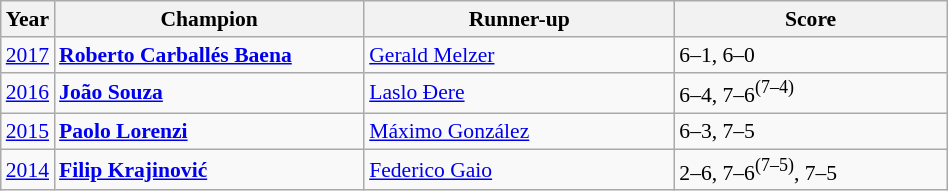<table class="wikitable" style="font-size:90%">
<tr>
<th>Year</th>
<th width="200">Champion</th>
<th width="200">Runner-up</th>
<th width="175">Score</th>
</tr>
<tr>
<td><a href='#'>2017</a></td>
<td> <strong><a href='#'>Roberto Carballés Baena</a></strong></td>
<td> <a href='#'>Gerald Melzer</a></td>
<td>6–1, 6–0</td>
</tr>
<tr>
<td><a href='#'>2016</a></td>
<td> <strong><a href='#'>João Souza</a></strong></td>
<td> <a href='#'>Laslo Đere</a></td>
<td>6–4, 7–6<sup>(7–4)</sup></td>
</tr>
<tr>
<td><a href='#'>2015</a></td>
<td> <strong><a href='#'>Paolo Lorenzi</a></strong></td>
<td> <a href='#'>Máximo González</a></td>
<td>6–3, 7–5</td>
</tr>
<tr>
<td><a href='#'>2014</a></td>
<td> <strong><a href='#'>Filip Krajinović</a></strong></td>
<td> <a href='#'>Federico Gaio</a></td>
<td>2–6, 7–6<sup>(7–5)</sup>, 7–5</td>
</tr>
</table>
